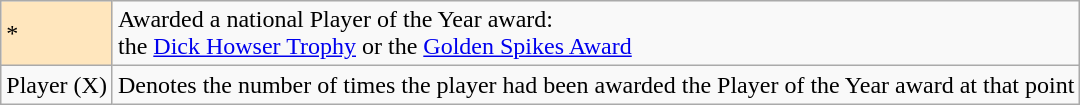<table class="wikitable">
<tr>
<td style="background:#ffe6bd;">*</td>
<td>Awarded a national Player of the Year award: <br>the <a href='#'>Dick Howser Trophy</a> or the <a href='#'>Golden Spikes Award</a></td>
</tr>
<tr>
<td>Player (X)</td>
<td>Denotes the number of times the player had been awarded the Player of the Year award at that point</td>
</tr>
</table>
